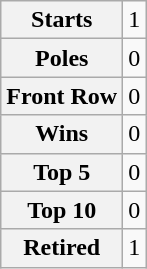<table class="wikitable" style="text-align:center">
<tr>
<th>Starts</th>
<td>1</td>
</tr>
<tr>
<th>Poles</th>
<td>0</td>
</tr>
<tr>
<th>Front Row</th>
<td>0</td>
</tr>
<tr>
<th>Wins</th>
<td>0</td>
</tr>
<tr>
<th>Top 5</th>
<td>0</td>
</tr>
<tr>
<th>Top 10</th>
<td>0</td>
</tr>
<tr>
<th>Retired</th>
<td>1</td>
</tr>
</table>
